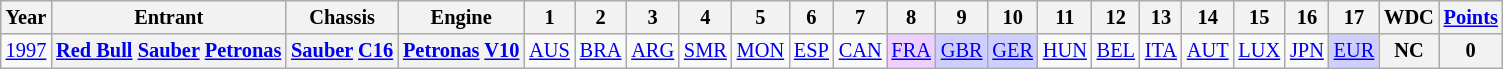<table class="wikitable" style="text-align:center; font-size:85%">
<tr>
<th>Year</th>
<th>Entrant</th>
<th>Chassis</th>
<th>Engine</th>
<th>1</th>
<th>2</th>
<th>3</th>
<th>4</th>
<th>5</th>
<th>6</th>
<th>7</th>
<th>8</th>
<th>9</th>
<th>10</th>
<th>11</th>
<th>12</th>
<th>13</th>
<th>14</th>
<th>15</th>
<th>16</th>
<th>17</th>
<th>WDC</th>
<th><a href='#'>Points</a></th>
</tr>
<tr>
<td><a href='#'>1997</a></td>
<th nowrap><a href='#'>Red Bull</a> <a href='#'>Sauber</a> <a href='#'>Petronas</a></th>
<th nowrap><a href='#'>Sauber</a> <a href='#'>C16</a></th>
<th nowrap><a href='#'>Petronas</a> <a href='#'>V10</a></th>
<td><a href='#'>AUS</a></td>
<td><a href='#'>BRA</a></td>
<td><a href='#'>ARG</a></td>
<td><a href='#'>SMR</a></td>
<td><a href='#'>MON</a></td>
<td><a href='#'>ESP</a></td>
<td><a href='#'>CAN</a></td>
<td style="background:#efcfff;"><a href='#'>FRA</a><br></td>
<td style="background:#cfcfff;"><a href='#'>GBR</a><br></td>
<td style="background:#cfcfff;"><a href='#'>GER</a><br></td>
<td><a href='#'>HUN</a></td>
<td><a href='#'>BEL</a></td>
<td><a href='#'>ITA</a></td>
<td><a href='#'>AUT</a></td>
<td><a href='#'>LUX</a></td>
<td><a href='#'>JPN</a></td>
<td style="background:#cfcfff;"><a href='#'>EUR</a><br></td>
<th>NC</th>
<th>0</th>
</tr>
</table>
